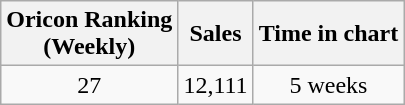<table class="wikitable">
<tr>
<th align="center">Oricon Ranking<br>(Weekly)</th>
<th align="center">Sales</th>
<th align="center">Time in chart</th>
</tr>
<tr>
<td align="center">27</td>
<td align="center">12,111</td>
<td align="center">5 weeks</td>
</tr>
</table>
